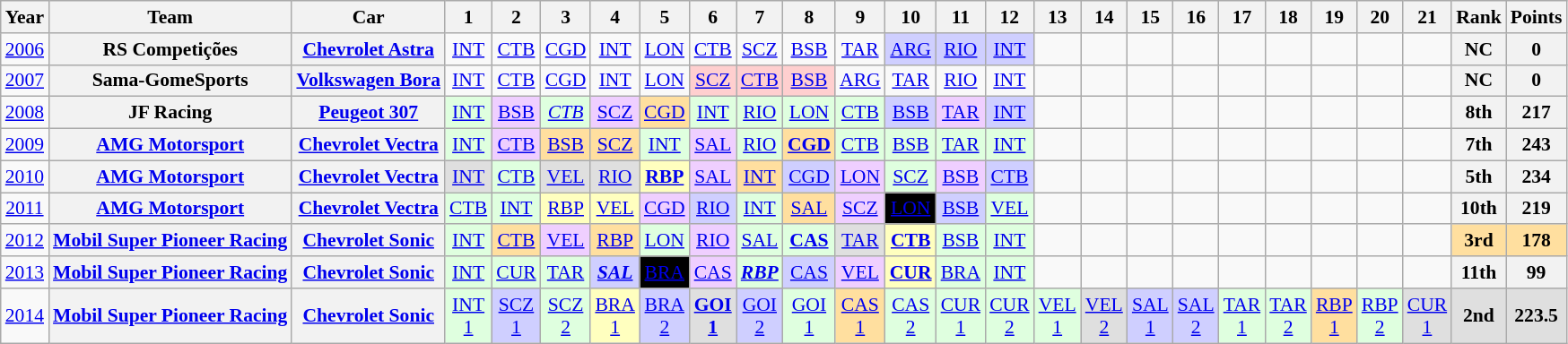<table class="wikitable" style="text-align:center; font-size:90%">
<tr>
<th>Year</th>
<th>Team</th>
<th>Car</th>
<th>1</th>
<th>2</th>
<th>3</th>
<th>4</th>
<th>5</th>
<th>6</th>
<th>7</th>
<th>8</th>
<th>9</th>
<th>10</th>
<th>11</th>
<th>12</th>
<th>13</th>
<th>14</th>
<th>15</th>
<th>16</th>
<th>17</th>
<th>18</th>
<th>19</th>
<th>20</th>
<th>21</th>
<th>Rank</th>
<th>Points</th>
</tr>
<tr>
<td><a href='#'>2006</a></td>
<th>RS Competições</th>
<th><a href='#'>Chevrolet Astra</a></th>
<td><a href='#'>INT</a></td>
<td><a href='#'>CTB</a></td>
<td><a href='#'>CGD</a></td>
<td><a href='#'>INT</a></td>
<td><a href='#'>LON</a></td>
<td><a href='#'>CTB</a></td>
<td><a href='#'>SCZ</a></td>
<td><a href='#'>BSB</a></td>
<td><a href='#'>TAR</a></td>
<td style="background:#cfcfff;"><a href='#'>ARG</a><br></td>
<td style="background:#cfcfff;"><a href='#'>RIO</a><br></td>
<td style="background:#cfcfff;"><a href='#'>INT</a><br></td>
<td></td>
<td></td>
<td></td>
<td></td>
<td></td>
<td></td>
<td></td>
<td></td>
<td></td>
<th>NC</th>
<th>0</th>
</tr>
<tr>
<td><a href='#'>2007</a></td>
<th>Sama-GomeSports</th>
<th><a href='#'>Volkswagen Bora</a></th>
<td><a href='#'>INT</a></td>
<td><a href='#'>CTB</a></td>
<td><a href='#'>CGD</a></td>
<td><a href='#'>INT</a></td>
<td><a href='#'>LON</a></td>
<td style="background:#ffcfcf;"><a href='#'>SCZ</a><br></td>
<td style="background:#ffcfcf;"><a href='#'>CTB</a><br></td>
<td style="background:#ffcfcf;"><a href='#'>BSB</a><br></td>
<td><a href='#'>ARG</a></td>
<td><a href='#'>TAR</a></td>
<td><a href='#'>RIO</a></td>
<td><a href='#'>INT</a></td>
<td></td>
<td></td>
<td></td>
<td></td>
<td></td>
<td></td>
<td></td>
<td></td>
<td></td>
<th>NC</th>
<th>0</th>
</tr>
<tr>
<td><a href='#'>2008</a></td>
<th>JF Racing</th>
<th><a href='#'>Peugeot 307</a></th>
<td style="background:#dfffdf;"><a href='#'>INT</a><br></td>
<td style="background:#efcfff;"><a href='#'>BSB</a><br></td>
<td style="background:#dfffdf;"><em><a href='#'>CTB</a></em><br></td>
<td style="background:#efcfff;"><a href='#'>SCZ</a><br></td>
<td style="background:#ffdf9f;"><a href='#'>CGD</a><br></td>
<td style="background:#dfffdf;"><a href='#'>INT</a><br></td>
<td style="background:#dfffdf;"><a href='#'>RIO</a><br></td>
<td style="background:#dfffdf;"><a href='#'>LON</a><br></td>
<td style="background:#dfffdf;"><a href='#'>CTB</a><br></td>
<td style="background:#cfcfff;"><a href='#'>BSB</a><br></td>
<td style="background:#efcfff;"><a href='#'>TAR</a><br></td>
<td style="background:#cfcfff;"><a href='#'>INT</a><br></td>
<td></td>
<td></td>
<td></td>
<td></td>
<td></td>
<td></td>
<td></td>
<td></td>
<td></td>
<th>8th</th>
<th>217</th>
</tr>
<tr>
<td><a href='#'>2009</a></td>
<th><a href='#'>AMG Motorsport</a></th>
<th><a href='#'>Chevrolet Vectra</a></th>
<td style="background:#dfffdf;"><a href='#'>INT</a><br></td>
<td style="background:#efcfff;"><a href='#'>CTB</a><br></td>
<td style="background:#ffdf9f;"><a href='#'>BSB</a><br></td>
<td style="background:#ffdf9f;"><a href='#'>SCZ</a><br></td>
<td style="background:#dfffdf;"><a href='#'>INT</a><br></td>
<td style="background:#efcfff;"><a href='#'>SAL</a><br></td>
<td style="background:#dfffdf;"><a href='#'>RIO</a><br></td>
<td style="background:#ffdf9f;"><strong><a href='#'>CGD</a></strong><br></td>
<td style="background:#dfffdf;"><a href='#'>CTB</a><br></td>
<td style="background:#dfffdf;"><a href='#'>BSB</a><br></td>
<td style="background:#dfffdf;"><a href='#'>TAR</a><br></td>
<td style="background:#dfffdf;"><a href='#'>INT</a><br></td>
<td></td>
<td></td>
<td></td>
<td></td>
<td></td>
<td></td>
<td></td>
<td></td>
<td></td>
<th>7th</th>
<th>243</th>
</tr>
<tr>
<td><a href='#'>2010</a></td>
<th><a href='#'>AMG Motorsport</a></th>
<th><a href='#'>Chevrolet Vectra</a></th>
<td style="background:#dfdfdf;"><a href='#'>INT</a><br></td>
<td style="background:#dfffdf;"><a href='#'>CTB</a><br></td>
<td style="background:#dfdfdf;"><a href='#'>VEL</a><br></td>
<td style="background:#dfdfdf;"><a href='#'>RIO</a><br></td>
<td style="background:#ffffbf;"><strong><a href='#'>RBP</a></strong><br></td>
<td style="background:#efcfff;"><a href='#'>SAL</a><br></td>
<td style="background:#ffdf9f;"><a href='#'>INT</a><br></td>
<td style="background:#cfcfff;"><a href='#'>CGD</a><br></td>
<td style="background:#efcfff;"><a href='#'>LON</a><br></td>
<td style="background:#dfffdf;"><a href='#'>SCZ</a><br></td>
<td style="background:#efcfff;"><a href='#'>BSB</a><br></td>
<td style="background:#cfcfff;"><a href='#'>CTB</a><br></td>
<td></td>
<td></td>
<td></td>
<td></td>
<td></td>
<td></td>
<td></td>
<td></td>
<td></td>
<th>5th</th>
<th>234</th>
</tr>
<tr>
<td><a href='#'>2011</a></td>
<th><a href='#'>AMG Motorsport</a></th>
<th><a href='#'>Chevrolet Vectra</a></th>
<td style="background:#DFFFDF;"><a href='#'>CTB</a><br></td>
<td style="background:#DFFFDF;"><a href='#'>INT</a><br></td>
<td style="background:#FFFFBF;"><a href='#'>RBP</a><br></td>
<td style="background:#FFFFBF;"><a href='#'>VEL</a><br></td>
<td style="background:#efcfff;"><a href='#'>CGD</a><br></td>
<td style="background:#cfcfff;"><a href='#'>RIO</a><br></td>
<td style="background:#dfffdf;"><a href='#'>INT</a><br></td>
<td style="background:#FFDF9F;"><a href='#'>SAL</a><br></td>
<td style="background:#efcfff;"><a href='#'>SCZ</a><br></td>
<td style="background:black; color:white;"><a href='#'><span>LON</span></a><br></td>
<td style="background:#cfcfff;"><a href='#'>BSB</a><br></td>
<td style="background:#DFFFDF;"><a href='#'>VEL</a><br></td>
<td></td>
<td></td>
<td></td>
<td></td>
<td></td>
<td></td>
<td></td>
<td></td>
<td></td>
<th>10th</th>
<th>219</th>
</tr>
<tr>
<td><a href='#'>2012</a></td>
<th><a href='#'>Mobil Super Pioneer Racing</a></th>
<th><a href='#'>Chevrolet Sonic</a></th>
<td style="background:#dfffdf;"><a href='#'>INT</a><br></td>
<td style="background:#FFDF9F;"><a href='#'>CTB</a><br></td>
<td style="background:#efcfff;"><a href='#'>VEL</a><br></td>
<td style="background:#FFDF9F;"><a href='#'>RBP</a><br></td>
<td style="background:#dfffdf;"><a href='#'>LON</a><br></td>
<td style="background:#efcfff;"><a href='#'>RIO</a><br></td>
<td style="background:#DFFFDF;"><a href='#'>SAL</a><br></td>
<td style="background:#DFFFDF;"><strong><a href='#'>CAS</a></strong><br></td>
<td style="background:#dfdfdf;"><a href='#'>TAR</a><br></td>
<td style="background:#FFFFBF;"><strong><a href='#'>CTB</a></strong><br></td>
<td style="background:#DFFFDF;"><a href='#'>BSB</a><br></td>
<td style="background:#DFFFDF;"><a href='#'>INT</a><br></td>
<td></td>
<td></td>
<td></td>
<td></td>
<td></td>
<td></td>
<td></td>
<td></td>
<td></td>
<td style="background:#ffdf9f;"><strong>3rd</strong></td>
<td style="background:#ffdf9f;"><strong>178</strong></td>
</tr>
<tr>
<td><a href='#'>2013</a></td>
<th><a href='#'>Mobil Super Pioneer Racing</a></th>
<th><a href='#'>Chevrolet Sonic</a></th>
<td style="background:#DFFFDF;"><a href='#'>INT</a><br></td>
<td style="background:#DFFFDF;"><a href='#'>CUR</a><br></td>
<td style="background:#DFFFDF;"><a href='#'>TAR</a><br></td>
<td style="background:#cfcfff;"><strong><em><a href='#'>SAL</a></em></strong><br></td>
<td style="background:black; color:white;"><a href='#'><span>BRA</span></a><br></td>
<td style="background:#efcfff;"><a href='#'>CAS</a><br></td>
<td style="background:#DFFFDF;"><strong><em><a href='#'>RBP</a></em></strong><br></td>
<td style="background:#cfcfff;"><a href='#'>CAS</a><br></td>
<td style="background:#efcfff;"><a href='#'>VEL</a><br></td>
<td style="background:#FFFFBF;"><strong><a href='#'>CUR</a></strong><br></td>
<td style="background:#DFFFDF;"><a href='#'>BRA</a><br></td>
<td style="background:#DFFFDF;"><a href='#'>INT</a><br></td>
<td></td>
<td></td>
<td></td>
<td></td>
<td></td>
<td></td>
<td></td>
<td></td>
<td></td>
<th>11th</th>
<th>99</th>
</tr>
<tr>
<td><a href='#'>2014</a></td>
<th><a href='#'>Mobil Super Pioneer Racing</a></th>
<th><a href='#'>Chevrolet Sonic</a></th>
<td style="background:#DFFFDF;"><a href='#'>INT<br>1</a><br></td>
<td style="background:#cfcfff;"><a href='#'>SCZ<br>1</a><br></td>
<td style="background:#DFFFDF;"><a href='#'>SCZ<br>2</a><br></td>
<td style="background:#FFFFBF;"><a href='#'>BRA<br>1</a><br></td>
<td style="background:#cfcfff;"><a href='#'>BRA<br>2</a><br></td>
<td style="background:#dfdfdf;"><strong><a href='#'>GOI<br>1</a></strong><br></td>
<td style="background:#cfcfff;"><a href='#'>GOI<br>2</a><br></td>
<td style="background:#DFFFDF;"><a href='#'>GOI<br>1</a><br></td>
<td style="background:#FFDF9F;"><a href='#'>CAS<br>1</a><br></td>
<td style="background:#DFFFDF;"><a href='#'>CAS<br>2</a><br></td>
<td style="background:#DFFFDF;"><a href='#'>CUR<br>1</a><br></td>
<td style="background:#DFFFDF;"><a href='#'>CUR<br>2</a><br></td>
<td style="background:#DFFFDF;"><a href='#'>VEL<br>1</a><br></td>
<td style="background:#dfdfdf;"><a href='#'>VEL<br>2</a><br></td>
<td style="background:#cfcfff;"><a href='#'>SAL<br>1</a><br></td>
<td style="background:#cfcfff;"><a href='#'>SAL<br>2</a><br></td>
<td style="background:#DFFFDF;"><a href='#'>TAR<br>1</a><br></td>
<td style="background:#DFFFDF;"><a href='#'>TAR<br>2</a><br></td>
<td style="background:#FFDF9F;"><a href='#'>RBP<br>1</a><br></td>
<td style="background:#DFFFDF;"><a href='#'>RBP<br>2</a><br></td>
<td style="background:#dfdfdf;"><a href='#'>CUR<br>1</a><br></td>
<td style="background:#dfdfdf;"><strong>2nd</strong></td>
<td style="background:#dfdfdf;"><strong>223.5</strong></td>
</tr>
</table>
